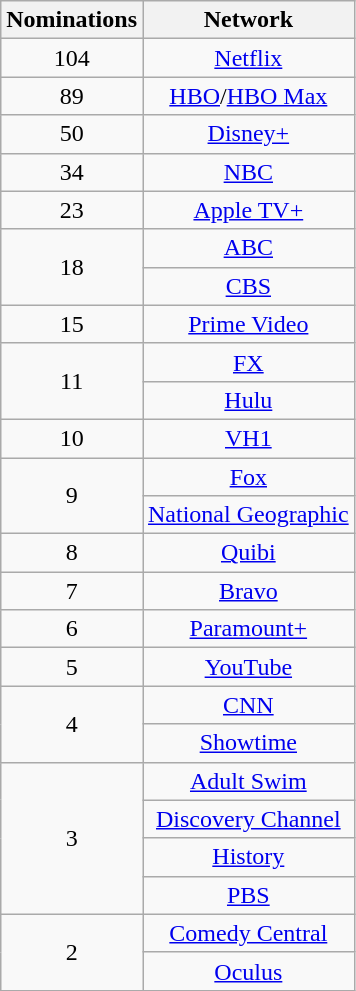<table class="wikitable sortable" style="text-align: center; max-width:29em">
<tr>
<th scope="col">Nominations</th>
<th scope="col">Network</th>
</tr>
<tr>
<td scope="row">104</td>
<td><a href='#'>Netflix</a></td>
</tr>
<tr>
<td scope="row">89</td>
<td><a href='#'>HBO</a>/<a href='#'>HBO Max</a></td>
</tr>
<tr>
<td scope="row">50</td>
<td><a href='#'>Disney+</a></td>
</tr>
<tr>
<td scope="row">34</td>
<td><a href='#'>NBC</a></td>
</tr>
<tr>
<td scope="row">23</td>
<td><a href='#'>Apple TV+</a></td>
</tr>
<tr>
<td scope="row" rowspan="2">18</td>
<td><a href='#'>ABC</a></td>
</tr>
<tr>
<td><a href='#'>CBS</a></td>
</tr>
<tr>
<td scope="row">15</td>
<td><a href='#'>Prime Video</a></td>
</tr>
<tr>
<td scope="row" rowspan="2">11</td>
<td><a href='#'>FX</a></td>
</tr>
<tr>
<td><a href='#'>Hulu</a></td>
</tr>
<tr>
<td scope="row">10</td>
<td><a href='#'>VH1</a></td>
</tr>
<tr>
<td scope="row" rowspan="2">9</td>
<td><a href='#'>Fox</a></td>
</tr>
<tr>
<td><a href='#'>National Geographic</a></td>
</tr>
<tr>
<td scope="row">8</td>
<td><a href='#'>Quibi</a></td>
</tr>
<tr>
<td scope="row">7</td>
<td><a href='#'>Bravo</a></td>
</tr>
<tr>
<td scope="row">6</td>
<td><a href='#'>Paramount+</a></td>
</tr>
<tr>
<td scope="row">5</td>
<td><a href='#'>YouTube</a></td>
</tr>
<tr>
<td scope="row" rowspan="2">4</td>
<td><a href='#'>CNN</a></td>
</tr>
<tr>
<td><a href='#'>Showtime</a></td>
</tr>
<tr>
<td scope="row" rowspan="4">3</td>
<td><a href='#'>Adult Swim</a></td>
</tr>
<tr>
<td><a href='#'>Discovery Channel</a></td>
</tr>
<tr>
<td><a href='#'>History</a></td>
</tr>
<tr>
<td><a href='#'>PBS</a></td>
</tr>
<tr>
<td scope="row" rowspan="2">2</td>
<td><a href='#'>Comedy Central</a></td>
</tr>
<tr>
<td><a href='#'>Oculus</a></td>
</tr>
</table>
